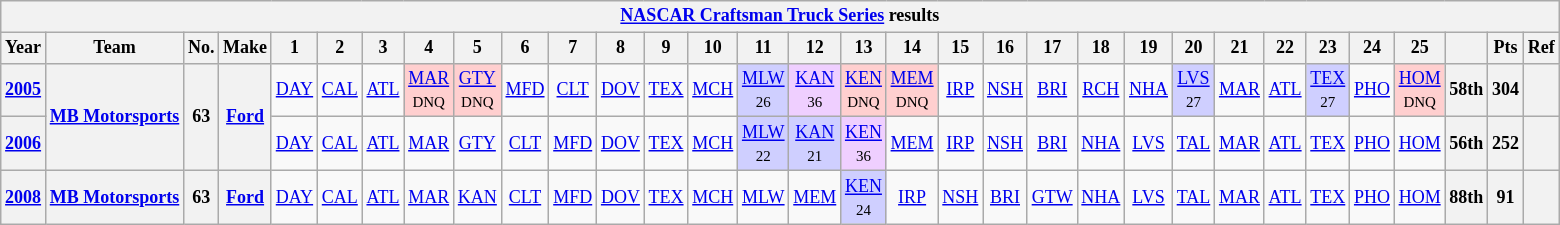<table class="wikitable" style="text-align:center; font-size:75%">
<tr>
<th colspan=32><a href='#'>NASCAR Craftsman Truck Series</a> results</th>
</tr>
<tr>
<th>Year</th>
<th>Team</th>
<th>No.</th>
<th>Make</th>
<th>1</th>
<th>2</th>
<th>3</th>
<th>4</th>
<th>5</th>
<th>6</th>
<th>7</th>
<th>8</th>
<th>9</th>
<th>10</th>
<th>11</th>
<th>12</th>
<th>13</th>
<th>14</th>
<th>15</th>
<th>16</th>
<th>17</th>
<th>18</th>
<th>19</th>
<th>20</th>
<th>21</th>
<th>22</th>
<th>23</th>
<th>24</th>
<th>25</th>
<th></th>
<th>Pts</th>
<th>Ref</th>
</tr>
<tr>
<th><a href='#'>2005</a></th>
<th rowspan=2><a href='#'>MB Motorsports</a></th>
<th rowspan=2>63</th>
<th rowspan=2><a href='#'>Ford</a></th>
<td><a href='#'>DAY</a></td>
<td><a href='#'>CAL</a></td>
<td><a href='#'>ATL</a></td>
<td style="background:#FFCFCF;"><a href='#'>MAR</a><br><small>DNQ</small></td>
<td style="background:#FFCFCF;"><a href='#'>GTY</a><br><small>DNQ</small></td>
<td><a href='#'>MFD</a></td>
<td><a href='#'>CLT</a></td>
<td><a href='#'>DOV</a></td>
<td><a href='#'>TEX</a></td>
<td><a href='#'>MCH</a></td>
<td style="background:#CFCFFF;"><a href='#'>MLW</a><br><small>26</small></td>
<td style="background:#EFCFFF;"><a href='#'>KAN</a><br><small>36</small></td>
<td style="background:#FFCFCF;"><a href='#'>KEN</a><br><small>DNQ</small></td>
<td style="background:#FFCFCF;"><a href='#'>MEM</a><br><small>DNQ</small></td>
<td><a href='#'>IRP</a></td>
<td><a href='#'>NSH</a></td>
<td><a href='#'>BRI</a></td>
<td><a href='#'>RCH</a></td>
<td><a href='#'>NHA</a></td>
<td style="background:#CFCFFF;"><a href='#'>LVS</a><br><small>27</small></td>
<td><a href='#'>MAR</a></td>
<td><a href='#'>ATL</a></td>
<td style="background:#CFCFFF;"><a href='#'>TEX</a><br><small>27</small></td>
<td><a href='#'>PHO</a></td>
<td style="background:#FFCFCF;"><a href='#'>HOM</a><br><small>DNQ</small></td>
<th>58th</th>
<th>304</th>
<th></th>
</tr>
<tr>
<th><a href='#'>2006</a></th>
<td><a href='#'>DAY</a></td>
<td><a href='#'>CAL</a></td>
<td><a href='#'>ATL</a></td>
<td><a href='#'>MAR</a></td>
<td><a href='#'>GTY</a></td>
<td><a href='#'>CLT</a></td>
<td><a href='#'>MFD</a></td>
<td><a href='#'>DOV</a></td>
<td><a href='#'>TEX</a></td>
<td><a href='#'>MCH</a></td>
<td style="background:#CFCFFF;"><a href='#'>MLW</a><br><small>22</small></td>
<td style="background:#CFCFFF;"><a href='#'>KAN</a><br><small>21</small></td>
<td style="background:#EFCFFF;"><a href='#'>KEN</a><br><small>36</small></td>
<td><a href='#'>MEM</a></td>
<td><a href='#'>IRP</a></td>
<td><a href='#'>NSH</a></td>
<td><a href='#'>BRI</a></td>
<td><a href='#'>NHA</a></td>
<td><a href='#'>LVS</a></td>
<td><a href='#'>TAL</a></td>
<td><a href='#'>MAR</a></td>
<td><a href='#'>ATL</a></td>
<td><a href='#'>TEX</a></td>
<td><a href='#'>PHO</a></td>
<td><a href='#'>HOM</a></td>
<th>56th</th>
<th>252</th>
<th></th>
</tr>
<tr>
<th><a href='#'>2008</a></th>
<th><a href='#'>MB Motorsports</a></th>
<th>63</th>
<th><a href='#'>Ford</a></th>
<td><a href='#'>DAY</a></td>
<td><a href='#'>CAL</a></td>
<td><a href='#'>ATL</a></td>
<td><a href='#'>MAR</a></td>
<td><a href='#'>KAN</a></td>
<td><a href='#'>CLT</a></td>
<td><a href='#'>MFD</a></td>
<td><a href='#'>DOV</a></td>
<td><a href='#'>TEX</a></td>
<td><a href='#'>MCH</a></td>
<td><a href='#'>MLW</a></td>
<td><a href='#'>MEM</a></td>
<td style="background:#CFCFFF;"><a href='#'>KEN</a><br><small>24</small></td>
<td><a href='#'>IRP</a></td>
<td><a href='#'>NSH</a></td>
<td><a href='#'>BRI</a></td>
<td><a href='#'>GTW</a></td>
<td><a href='#'>NHA</a></td>
<td><a href='#'>LVS</a></td>
<td><a href='#'>TAL</a></td>
<td><a href='#'>MAR</a></td>
<td><a href='#'>ATL</a></td>
<td><a href='#'>TEX</a></td>
<td><a href='#'>PHO</a></td>
<td><a href='#'>HOM</a></td>
<th>88th</th>
<th>91</th>
<th></th>
</tr>
</table>
